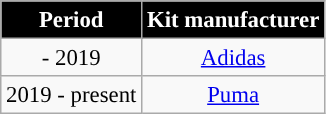<table class="wikitable" style="font-size: 95%; text-align:center;">
<tr>
<th scope=col style="color:#FFFFFF; background:#000000">Period</th>
<th scope=col style="color:#FFFFFF; background:#000000">Kit manufacturer</th>
</tr>
<tr>
<td>- 2019</td>
<td> <a href='#'>Adidas</a></td>
</tr>
<tr>
<td>2019 - present</td>
<td> <a href='#'>Puma</a></td>
</tr>
</table>
